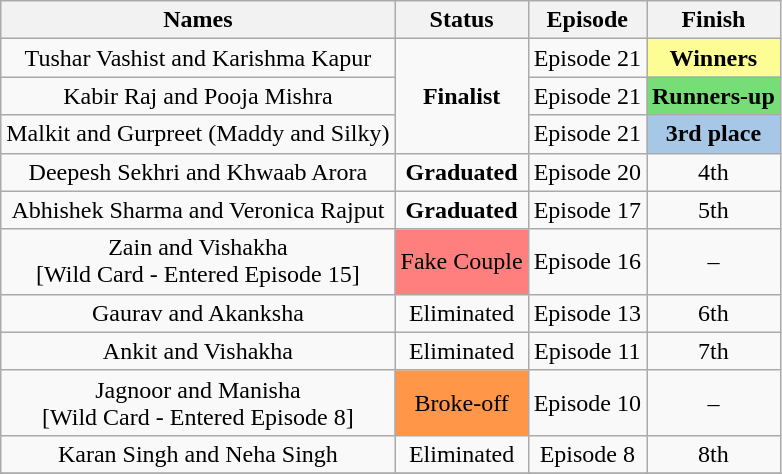<table class="wikitable sortable" style="text-align:center">
<tr>
<th>Names</th>
<th>Status</th>
<th>Episode</th>
<th>Finish</th>
</tr>
<tr>
<td>Tushar Vashist and Karishma Kapur</td>
<td Rowspan="3"><strong>Finalist</strong></td>
<td>Episode 21</td>
<td bgcolor="#FDFD96"><strong>Winners</strong></td>
</tr>
<tr>
<td>Kabir Raj and Pooja Mishra</td>
<td>Episode 21</td>
<td bgcolor="#77DD77"><strong>Runners-up</strong></td>
</tr>
<tr>
<td>Malkit and Gurpreet (Maddy and Silky)</td>
<td>Episode 21</td>
<td bgcolor="#A7C7E7"><strong>3rd place</strong></td>
</tr>
<tr>
<td>Deepesh Sekhri and Khwaab Arora</td>
<td><strong>Graduated</strong></td>
<td>Episode 20</td>
<td>4th</td>
</tr>
<tr>
<td>Abhishek Sharma and Veronica Rajput</td>
<td><strong>Graduated</strong></td>
<td>Episode 17</td>
<td>5th</td>
</tr>
<tr>
<td>Zain and Vishakha<br>[Wild Card - Entered Episode 15]</td>
<td bgcolor="#FF7F7F">Fake Couple</td>
<td>Episode 16</td>
<td>–</td>
</tr>
<tr>
<td>Gaurav and Akanksha</td>
<td>Eliminated</td>
<td>Episode 13</td>
<td>6th</td>
</tr>
<tr>
<td>Ankit and Vishakha</td>
<td>Eliminated</td>
<td>Episode 11</td>
<td>7th</td>
</tr>
<tr>
<td>Jagnoor and Manisha<br>[Wild Card - Entered Episode 8]</td>
<td bgcolor="#FF9648">Broke-off</td>
<td>Episode 10</td>
<td>–</td>
</tr>
<tr>
<td>Karan Singh and Neha Singh</td>
<td>Eliminated</td>
<td>Episode 8</td>
<td>8th</td>
</tr>
<tr>
</tr>
</table>
